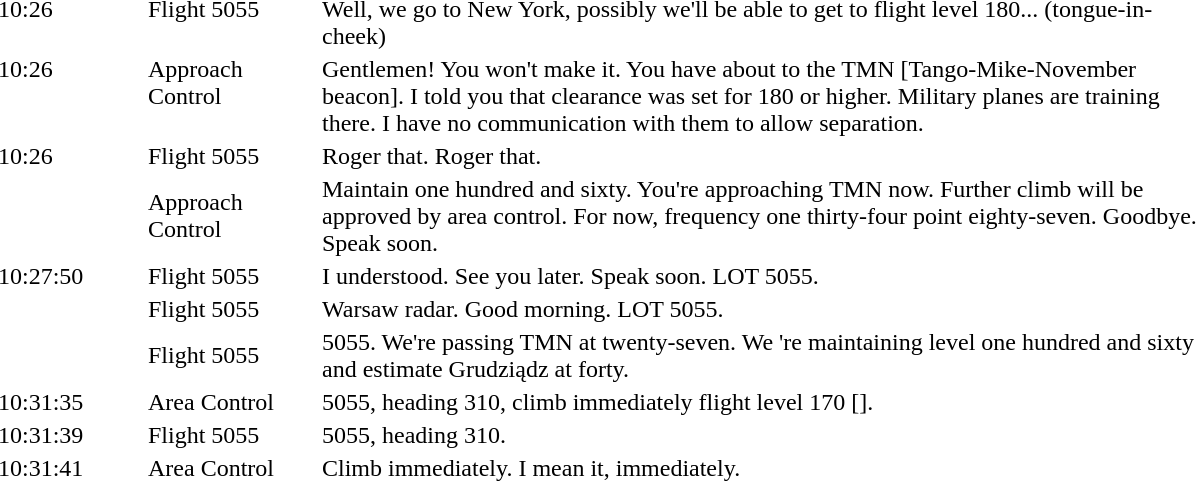<table align="center" style="border:none;" cellpadding="1">
<tr>
<th style="width:6.0em;"></th>
<th style="width:7.0em;"></th>
<th style="width:37.0em;"></th>
</tr>
<tr style="vertical-align:top;">
<td>10:26</td>
<td>Flight 5055</td>
<td>Well, we go to New York, possibly we'll be able to get to flight level 180... (tongue-in-cheek)</td>
</tr>
<tr style="vertical-align:top;">
<td>10:26</td>
<td>Approach Control</td>
<td>Gentlemen! You won't make it. You have about  to the TMN [Tango-Mike-November beacon]. I told you that clearance was set for 180 or higher. Military planes are training there. I have no communication with them to allow separation.</td>
</tr>
<tr style="vertical-align:top;">
<td>10:26</td>
<td>Flight 5055</td>
<td>Roger that. Roger that.</td>
</tr>
<tr>
<td></td>
<td>Approach Control</td>
<td>Maintain one hundred and sixty. You're approaching TMN now. Further climb will be approved by area control. For now, frequency one thirty-four point eighty-seven. Goodbye. Speak soon.</td>
</tr>
<tr>
<td>10:27:50</td>
<td>Flight 5055</td>
<td>I understood. See you later. Speak soon. LOT 5055.</td>
</tr>
<tr>
<td></td>
<td>Flight 5055</td>
<td>Warsaw radar. Good morning. LOT 5055.</td>
</tr>
<tr>
<td></td>
<td>Flight 5055</td>
<td>5055. We're passing TMN at twenty-seven. We 're maintaining level one hundred and sixty and estimate Grudziądz at forty.</td>
</tr>
<tr style="vertical-align:top;">
<td>10:31:35</td>
<td>Area Control</td>
<td>5055, heading 310, climb immediately flight level 170 [].</td>
</tr>
<tr style="vertical-align:top;">
<td>10:31:39</td>
<td>Flight 5055</td>
<td>5055, heading 310.</td>
</tr>
<tr style="vertical-align:top;">
<td>10:31:41</td>
<td>Area Control</td>
<td>Climb immediately. I mean it, immediately.</td>
</tr>
</table>
